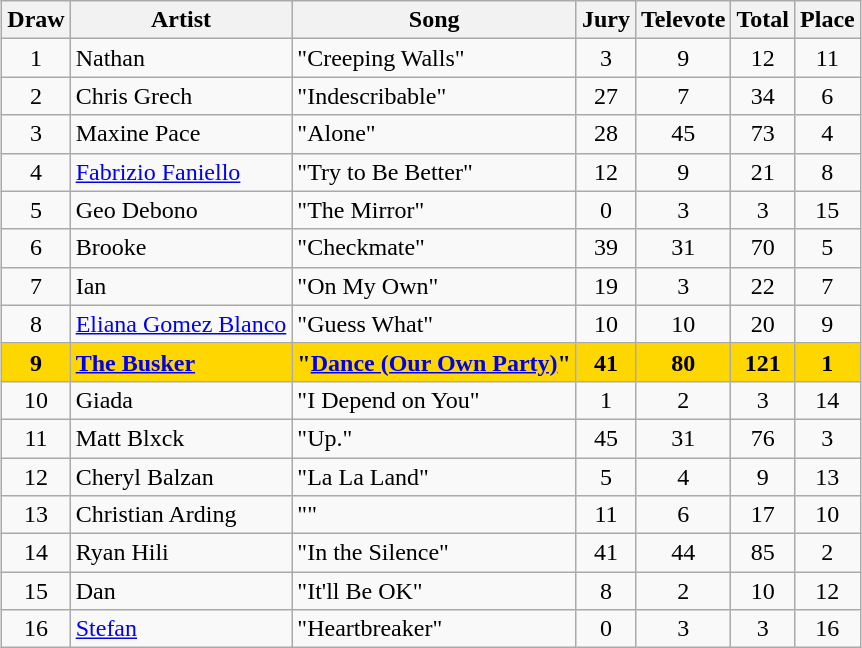<table class="sortable wikitable" style="margin: 1em auto 1em auto; text-align:center;">
<tr>
<th>Draw</th>
<th>Artist</th>
<th>Song</th>
<th>Jury</th>
<th>Televote</th>
<th>Total</th>
<th>Place</th>
</tr>
<tr>
<td>1</td>
<td align="left">Nathan</td>
<td align="left">"Creeping Walls"</td>
<td>3</td>
<td>9</td>
<td>12</td>
<td>11</td>
</tr>
<tr>
<td>2</td>
<td align="left">Chris Grech</td>
<td align="left">"Indescribable"</td>
<td>27</td>
<td>7</td>
<td>34</td>
<td>6</td>
</tr>
<tr>
<td>3</td>
<td align="left">Maxine Pace</td>
<td align="left">"Alone"</td>
<td>28</td>
<td>45</td>
<td>73</td>
<td>4</td>
</tr>
<tr>
<td>4</td>
<td align="left"><a href='#'>Fabrizio Faniello</a></td>
<td align="left">"Try to Be Better"</td>
<td>12</td>
<td>9</td>
<td>21</td>
<td>8</td>
</tr>
<tr>
<td>5</td>
<td align="left">Geo Debono</td>
<td align="left">"The Mirror"</td>
<td>0</td>
<td>3</td>
<td>3</td>
<td>15</td>
</tr>
<tr>
<td>6</td>
<td align="left">Brooke</td>
<td align="left">"Checkmate"</td>
<td>39</td>
<td>31</td>
<td>70</td>
<td>5</td>
</tr>
<tr>
<td>7</td>
<td align="left">Ian</td>
<td align="left">"On My Own"</td>
<td>19</td>
<td>3</td>
<td>22</td>
<td>7</td>
</tr>
<tr>
<td>8</td>
<td align="left"><a href='#'>Eliana Gomez Blanco</a></td>
<td align="left">"Guess What"</td>
<td>10</td>
<td>10</td>
<td>20</td>
<td>9</td>
</tr>
<tr style="font-weight:bold; background:gold;">
<td>9</td>
<td align="left"><a href='#'>The Busker</a></td>
<td align="left">"<a href='#'>Dance (Our Own Party)</a>"</td>
<td>41</td>
<td>80</td>
<td>121</td>
<td>1</td>
</tr>
<tr>
<td>10</td>
<td align="left">Giada</td>
<td align="left">"I Depend on You"</td>
<td>1</td>
<td>2</td>
<td>3</td>
<td>14</td>
</tr>
<tr>
<td>11</td>
<td align="left">Matt Blxck</td>
<td align="left">"Up."</td>
<td>45</td>
<td>31</td>
<td>76</td>
<td>3</td>
</tr>
<tr>
<td>12</td>
<td align="left">Cheryl Balzan</td>
<td align="left">"La La Land"</td>
<td>5</td>
<td>4</td>
<td>9</td>
<td>13</td>
</tr>
<tr>
<td>13</td>
<td align="left">Christian Arding</td>
<td align="left">""</td>
<td>11</td>
<td>6</td>
<td>17</td>
<td>10</td>
</tr>
<tr>
<td>14</td>
<td align="left">Ryan Hili</td>
<td align="left">"In the Silence"</td>
<td>41</td>
<td>44</td>
<td>85</td>
<td>2</td>
</tr>
<tr>
<td>15</td>
<td align="left">Dan</td>
<td align="left">"It'll Be OK"</td>
<td>8</td>
<td>2</td>
<td>10</td>
<td>12</td>
</tr>
<tr>
<td>16</td>
<td align="left"><a href='#'>Stefan</a></td>
<td align="left">"Heartbreaker"</td>
<td>0</td>
<td>3</td>
<td>3</td>
<td>16</td>
</tr>
</table>
